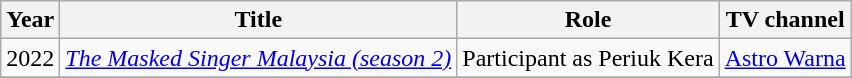<table class="wikitable">
<tr>
<th>Year</th>
<th>Title</th>
<th>Role</th>
<th>TV channel</th>
</tr>
<tr>
<td>2022</td>
<td><em><a href='#'>The Masked Singer Malaysia (season 2)</a></em></td>
<td>Participant as Periuk Kera</td>
<td><a href='#'>Astro Warna</a></td>
</tr>
<tr>
</tr>
</table>
